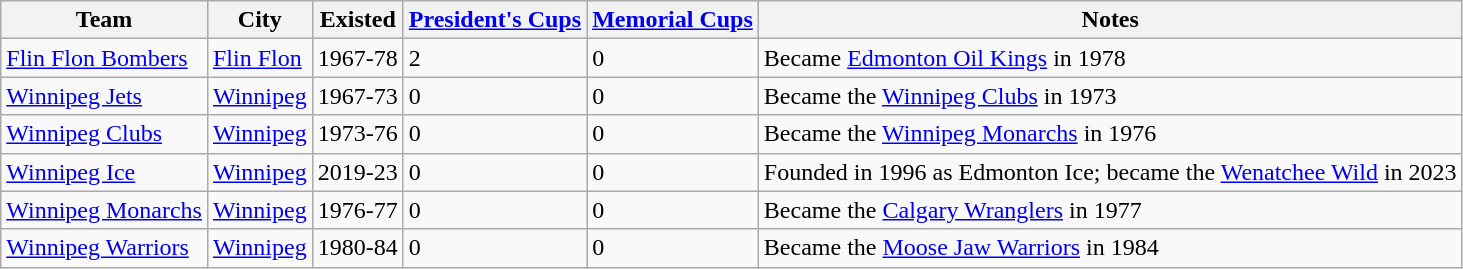<table class="wikitable">
<tr>
<th>Team</th>
<th>City</th>
<th>Existed</th>
<th><a href='#'>President's Cups</a></th>
<th><a href='#'>Memorial Cups</a></th>
<th>Notes</th>
</tr>
<tr>
<td><a href='#'>Flin Flon Bombers</a></td>
<td><a href='#'>Flin Flon</a></td>
<td>1967-78</td>
<td>2</td>
<td>0</td>
<td>Became <a href='#'>Edmonton Oil Kings</a> in 1978</td>
</tr>
<tr>
<td><a href='#'>Winnipeg Jets</a></td>
<td><a href='#'>Winnipeg</a></td>
<td>1967-73</td>
<td>0</td>
<td>0</td>
<td>Became the <a href='#'>Winnipeg Clubs</a> in 1973</td>
</tr>
<tr>
<td><a href='#'>Winnipeg Clubs</a></td>
<td><a href='#'>Winnipeg</a></td>
<td>1973-76</td>
<td>0</td>
<td>0</td>
<td>Became the <a href='#'>Winnipeg Monarchs</a> in 1976</td>
</tr>
<tr>
<td><a href='#'>Winnipeg Ice</a></td>
<td><a href='#'>Winnipeg</a></td>
<td>2019-23</td>
<td>0</td>
<td>0</td>
<td>Founded in 1996 as Edmonton Ice; became the <a href='#'>Wenatchee Wild</a> in 2023</td>
</tr>
<tr>
<td><a href='#'>Winnipeg Monarchs</a></td>
<td><a href='#'>Winnipeg</a></td>
<td>1976-77</td>
<td>0</td>
<td>0</td>
<td>Became the <a href='#'>Calgary Wranglers</a> in 1977</td>
</tr>
<tr>
<td><a href='#'>Winnipeg Warriors</a></td>
<td><a href='#'>Winnipeg</a></td>
<td>1980-84</td>
<td>0</td>
<td>0</td>
<td>Became the <a href='#'>Moose Jaw Warriors</a> in 1984</td>
</tr>
</table>
